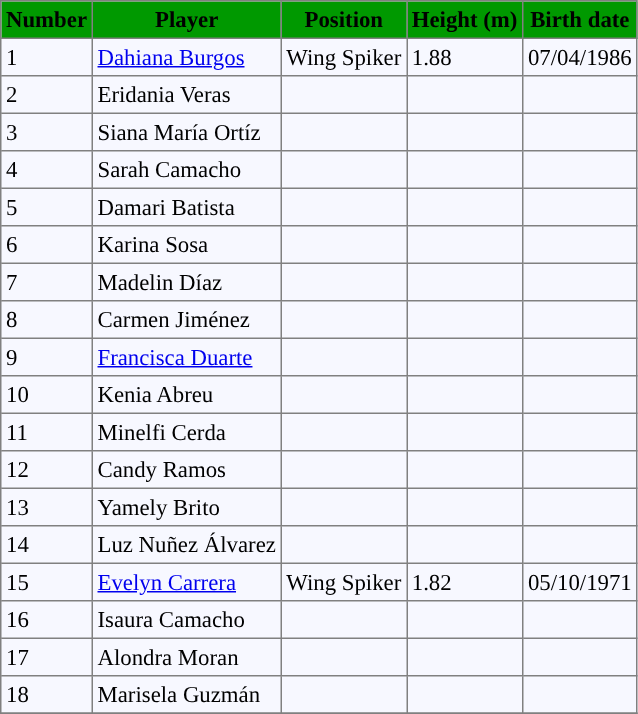<table bgcolor="#f7f8ff" cellpadding="3" cellspacing="0" border="1" style="font-size: 95%; border: gray solid 1px; border-collapse: collapse;">
<tr bgcolor="#009900">
<td align=center><strong>Number</strong></td>
<td align=center><strong>Player</strong></td>
<td align=center><strong>Position</strong></td>
<td align=center><strong>Height (m)</strong></td>
<td align=center><strong>Birth date</strong></td>
</tr>
<tr align=left>
<td>1</td>
<td> <a href='#'>Dahiana Burgos</a></td>
<td>Wing Spiker</td>
<td>1.88</td>
<td>07/04/1986</td>
</tr>
<tr align="left">
<td>2</td>
<td> Eridania Veras</td>
<td></td>
<td></td>
<td></td>
</tr>
<tr align="left">
<td>3</td>
<td> Siana María Ortíz</td>
<td></td>
<td></td>
<td></td>
</tr>
<tr align="left">
<td>4</td>
<td> Sarah Camacho</td>
<td></td>
<td></td>
<td></td>
</tr>
<tr align="left">
<td>5</td>
<td> Damari Batista</td>
<td></td>
<td></td>
<td></td>
</tr>
<tr align="left">
<td>6</td>
<td> Karina Sosa</td>
<td></td>
<td></td>
<td></td>
</tr>
<tr align="left">
<td>7</td>
<td> Madelin Díaz</td>
<td></td>
<td></td>
<td></td>
</tr>
<tr align="left">
<td>8</td>
<td> Carmen Jiménez</td>
<td></td>
<td></td>
<td></td>
</tr>
<tr align="left">
<td>9</td>
<td> <a href='#'>Francisca Duarte</a></td>
<td></td>
<td></td>
<td></td>
</tr>
<tr align="left">
<td>10</td>
<td> Kenia Abreu</td>
<td></td>
<td></td>
<td></td>
</tr>
<tr align="left">
<td>11</td>
<td> Minelfi Cerda</td>
<td></td>
<td></td>
<td></td>
</tr>
<tr align="left">
<td>12</td>
<td> Candy Ramos</td>
<td></td>
<td></td>
<td></td>
</tr>
<tr align="left">
<td>13</td>
<td> Yamely Brito</td>
<td></td>
<td></td>
<td></td>
</tr>
<tr align="left">
<td>14</td>
<td> Luz Nuñez Álvarez</td>
<td></td>
<td></td>
<td></td>
</tr>
<tr align="left">
<td>15</td>
<td> <a href='#'>Evelyn Carrera</a></td>
<td>Wing Spiker</td>
<td>1.82</td>
<td>05/10/1971</td>
</tr>
<tr align="left">
<td>16</td>
<td> Isaura Camacho</td>
<td></td>
<td></td>
<td></td>
</tr>
<tr align="left">
<td>17</td>
<td> Alondra Moran</td>
<td></td>
<td></td>
<td></td>
</tr>
<tr align="left">
<td>18</td>
<td> Marisela Guzmán</td>
<td></td>
<td></td>
<td></td>
</tr>
<tr align="left">
</tr>
</table>
